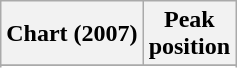<table class="wikitable sortable plainrowheaders" style="text-align:center">
<tr>
<th scope="col">Chart (2007)</th>
<th scope="col">Peak<br>position</th>
</tr>
<tr>
</tr>
<tr>
</tr>
</table>
